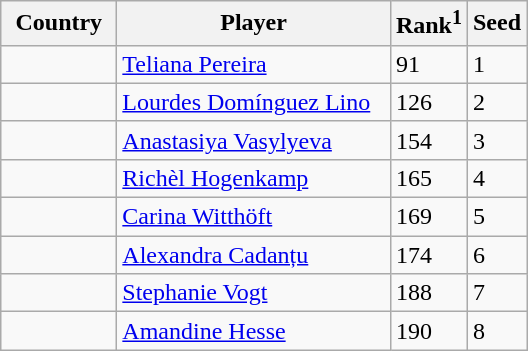<table class="sortable wikitable">
<tr>
<th width="70">Country</th>
<th width="175">Player</th>
<th>Rank<sup>1</sup></th>
<th>Seed</th>
</tr>
<tr>
<td></td>
<td><a href='#'>Teliana Pereira</a></td>
<td>91</td>
<td>1</td>
</tr>
<tr>
<td></td>
<td><a href='#'>Lourdes Domínguez Lino</a></td>
<td>126</td>
<td>2</td>
</tr>
<tr>
<td></td>
<td><a href='#'>Anastasiya Vasylyeva</a></td>
<td>154</td>
<td>3</td>
</tr>
<tr>
<td></td>
<td><a href='#'>Richèl Hogenkamp</a></td>
<td>165</td>
<td>4</td>
</tr>
<tr>
<td></td>
<td><a href='#'>Carina Witthöft</a></td>
<td>169</td>
<td>5</td>
</tr>
<tr>
<td></td>
<td><a href='#'>Alexandra Cadanțu</a></td>
<td>174</td>
<td>6</td>
</tr>
<tr>
<td></td>
<td><a href='#'>Stephanie Vogt</a></td>
<td>188</td>
<td>7</td>
</tr>
<tr>
<td></td>
<td><a href='#'>Amandine Hesse</a></td>
<td>190</td>
<td>8</td>
</tr>
</table>
